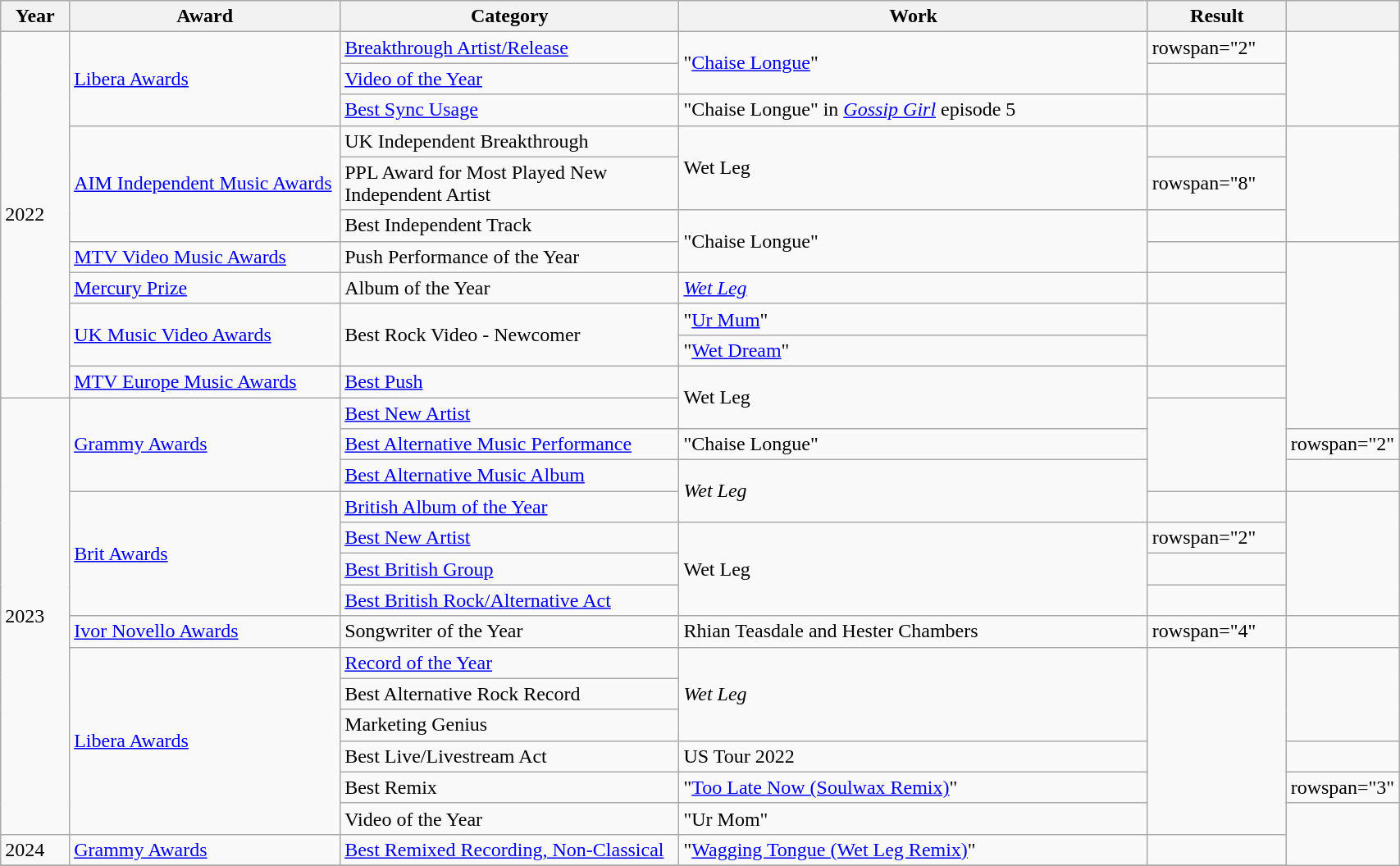<table class="wikitable" style="width:90%;">
<tr>
<th width=5%>Year</th>
<th style="width:20%;">Award</th>
<th style="width:25%;">Category</th>
<th style="width:35%;">Work</th>
<th style="width:10%;">Result</th>
<th scope="col" class="unsortable"></th>
</tr>
<tr>
<td rowspan="11">2022</td>
<td rowspan="3"><a href='#'>Libera Awards</a></td>
<td><a href='#'>Breakthrough Artist/Release</a></td>
<td rowspan="2">"<a href='#'>Chaise Longue</a>"</td>
<td>rowspan="2" </td>
<td rowspan="3"></td>
</tr>
<tr>
<td><a href='#'>Video of the Year</a></td>
</tr>
<tr>
<td><a href='#'>Best Sync Usage</a></td>
<td>"Chaise Longue" in <em><a href='#'>Gossip Girl</a></em> episode 5</td>
<td></td>
</tr>
<tr>
<td rowspan="3"><a href='#'>AIM Independent Music Awards</a></td>
<td>UK Independent Breakthrough</td>
<td rowspan="2">Wet Leg</td>
<td></td>
<td rowspan="3"></td>
</tr>
<tr>
<td>PPL Award for Most Played New Independent Artist</td>
<td>rowspan="8" </td>
</tr>
<tr>
<td>Best Independent Track</td>
<td rowspan=2>"Chaise Longue"</td>
</tr>
<tr>
<td><a href='#'>MTV Video Music Awards</a></td>
<td>Push Performance of the Year</td>
<td></td>
</tr>
<tr>
<td><a href='#'>Mercury Prize</a></td>
<td>Album of the Year</td>
<td><em><a href='#'>Wet Leg</a></em></td>
<td></td>
</tr>
<tr>
<td rowspan="2"><a href='#'>UK Music Video Awards</a></td>
<td rowspan="2">Best Rock Video - Newcomer</td>
<td>"<a href='#'>Ur Mum</a>"</td>
<td rowspan="2"></td>
</tr>
<tr>
<td>"<a href='#'>Wet Dream</a>"</td>
</tr>
<tr>
<td><a href='#'>MTV Europe Music Awards</a></td>
<td><a href='#'>Best Push</a></td>
<td rowspan=2>Wet Leg</td>
<td></td>
</tr>
<tr>
<td rowspan=14>2023</td>
<td rowspan="3"><a href='#'>Grammy Awards</a></td>
<td><a href='#'>Best New Artist</a></td>
<td rowspan="3"></td>
</tr>
<tr>
<td><a href='#'>Best Alternative Music Performance</a></td>
<td>"Chaise Longue"</td>
<td>rowspan="2" </td>
</tr>
<tr>
<td><a href='#'>Best Alternative Music Album</a></td>
<td rowspan=2><em>Wet Leg</em></td>
</tr>
<tr>
<td rowspan=4><a href='#'>Brit Awards</a></td>
<td><a href='#'>British Album of the Year</a></td>
<td></td>
<td rowspan=4></td>
</tr>
<tr>
<td><a href='#'>Best New Artist</a></td>
<td rowspan=3>Wet Leg</td>
<td>rowspan="2" </td>
</tr>
<tr>
<td><a href='#'>Best British Group</a></td>
</tr>
<tr>
<td><a href='#'>Best British Rock/Alternative Act</a></td>
<td></td>
</tr>
<tr>
<td><a href='#'>Ivor Novello Awards</a></td>
<td>Songwriter of the Year</td>
<td>Rhian Teasdale and Hester Chambers</td>
<td>rowspan="4" </td>
<td></td>
</tr>
<tr>
<td rowspan="6"><a href='#'>Libera Awards</a></td>
<td><a href='#'>Record of the Year</a></td>
<td rowspan="3"><em>Wet Leg</em></td>
<td rowspan="6"></td>
</tr>
<tr>
<td>Best Alternative Rock Record</td>
</tr>
<tr>
<td>Marketing Genius</td>
</tr>
<tr>
<td>Best Live/Livestream Act</td>
<td>US Tour 2022</td>
<td></td>
</tr>
<tr>
<td>Best Remix</td>
<td>"<a href='#'>Too Late Now (Soulwax Remix)</a>"</td>
<td>rowspan="3" </td>
</tr>
<tr>
<td>Video of the Year</td>
<td>"Ur Mom"</td>
</tr>
<tr>
<td>2024</td>
<td><a href='#'>Grammy Awards</a></td>
<td><a href='#'>Best Remixed Recording, Non-Classical</a></td>
<td>"<a href='#'>Wagging Tongue (Wet Leg Remix)</a>"</td>
<td></td>
</tr>
<tr>
</tr>
</table>
